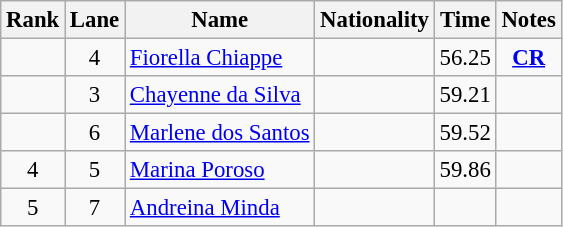<table class="wikitable sortable" style="text-align:center;font-size:95%">
<tr>
<th>Rank</th>
<th>Lane</th>
<th>Name</th>
<th>Nationality</th>
<th>Time</th>
<th>Notes</th>
</tr>
<tr>
<td></td>
<td>4</td>
<td align=left><a href='#'>Fiorella Chiappe</a></td>
<td align=left></td>
<td>56.25</td>
<td><strong><a href='#'>CR</a></strong></td>
</tr>
<tr>
<td></td>
<td>3</td>
<td align=left><a href='#'>Chayenne da Silva</a></td>
<td align=left></td>
<td>59.21</td>
<td></td>
</tr>
<tr>
<td></td>
<td>6</td>
<td align=left><a href='#'>Marlene dos Santos</a></td>
<td align=left></td>
<td>59.52</td>
<td></td>
</tr>
<tr>
<td>4</td>
<td>5</td>
<td align=left><a href='#'>Marina Poroso</a></td>
<td align=left></td>
<td>59.86</td>
<td></td>
</tr>
<tr>
<td>5</td>
<td>7</td>
<td align=left><a href='#'>Andreina Minda</a></td>
<td align=left></td>
<td></td>
<td></td>
</tr>
</table>
